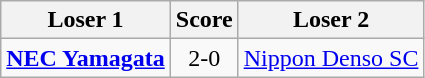<table class="wikitable" border="1">
<tr align=center>
<th>Loser 1</th>
<th>Score</th>
<th>Loser 2</th>
</tr>
<tr align=center>
<td><strong><a href='#'>NEC Yamagata</a></strong></td>
<td>2-0</td>
<td><a href='#'>Nippon Denso SC</a></td>
</tr>
</table>
